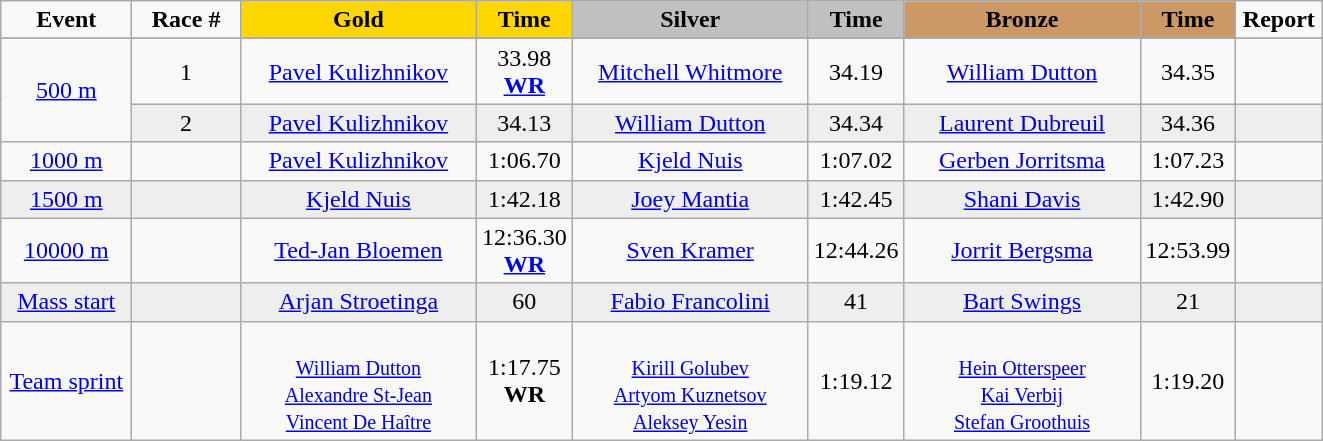<table class="wikitable">
<tr>
<td width="80" align="center"><strong>Event</strong></td>
<td width="65" align="center"><strong>Race #</strong></td>
<td width="150" bgcolor="gold" align="center"><strong>Gold</strong></td>
<td width="50" bgcolor="gold" align="center"><strong>Time</strong></td>
<td width="150" bgcolor="silver" align="center"><strong>Silver</strong></td>
<td width="50" bgcolor="silver" align="center"><strong>Time</strong></td>
<td width="150" bgcolor="#CC9966" align="center"><strong>Bronze</strong></td>
<td width="50" bgcolor="#CC9966" align="center"><strong>Time</strong></td>
<td width="50" align="center"><strong>Report</strong></td>
</tr>
<tr bgcolor="#cccccc">
</tr>
<tr>
<td rowspan=2 align="center"><a href='#'>500 m</a></td>
<td align="center">1</td>
<td align="center"><a href='#'>Pavel Kulizhnikov</a><br><small></small></td>
<td align="center">33.98<br><strong><a href='#'>WR</a></strong></td>
<td align="center"><a href='#'>Mitchell Whitmore</a><br><small></small></td>
<td align="center">34.19</td>
<td align="center"><a href='#'>William Dutton</a><br><small></small></td>
<td align="center">34.35</td>
<td align="center"></td>
</tr>
<tr bgcolor="#eeeeee">
<td align="center">2</td>
<td align="center"><a href='#'>Pavel Kulizhnikov</a><br><small></small></td>
<td align="center">34.13</td>
<td align="center"><a href='#'>William Dutton</a><br><small></small></td>
<td align="center">34.34</td>
<td align="center"><a href='#'>Laurent Dubreuil</a><br><small></small></td>
<td align="center">34.36</td>
<td align="center"></td>
</tr>
<tr>
<td align="center"><a href='#'>1000 m</a></td>
<td align="center"></td>
<td align="center"><a href='#'>Pavel Kulizhnikov</a><br><small></small></td>
<td align="center">1:06.70</td>
<td align="center"><a href='#'>Kjeld Nuis</a><br><small></small></td>
<td align="center">1:07.02</td>
<td align="center"><a href='#'>Gerben Jorritsma</a><br><small></small></td>
<td align="center">1:07.23</td>
<td align="center"></td>
</tr>
<tr bgcolor="#eeeeee">
<td align="center"><a href='#'>1500 m</a></td>
<td align="center"></td>
<td align="center"><a href='#'>Kjeld Nuis</a><br><small></small></td>
<td align="center">1:42.18</td>
<td align="center"><a href='#'>Joey Mantia</a><br><small></small></td>
<td align="center">1:42.45</td>
<td align="center"><a href='#'>Shani Davis</a><br><small></small></td>
<td align="center">1:42.90</td>
<td align="center"></td>
</tr>
<tr>
<td align="center"><a href='#'>10000 m</a></td>
<td align="center"></td>
<td align="center"><a href='#'>Ted-Jan Bloemen</a><br><small></small></td>
<td align="center">12:36.30<br><strong><a href='#'>WR</a></strong></td>
<td align="center"><a href='#'>Sven Kramer</a><br><small></small></td>
<td align="center">12:44.26</td>
<td align="center"><a href='#'>Jorrit Bergsma</a><br><small></small></td>
<td align="center">12:53.99</td>
<td align="center"></td>
</tr>
<tr bgcolor="#eeeeee">
<td align="center"><a href='#'>Mass start</a></td>
<td align="center"></td>
<td align="center"><a href='#'>Arjan Stroetinga</a><br><small></small></td>
<td align="center">60 </td>
<td align="center"><a href='#'>Fabio Francolini</a><br><small></small></td>
<td align="center">41 </td>
<td align="center"><a href='#'>Bart Swings</a><br><small></small></td>
<td align="center">21 </td>
<td align="center"></td>
</tr>
<tr>
<td align="center"><a href='#'>Team sprint</a></td>
<td align="center"></td>
<td align="center"><br><small><a href='#'>William Dutton</a><br><a href='#'>Alexandre St-Jean</a><br><a href='#'>Vincent De Haître</a></small></td>
<td align="center">1:17.75<br><strong>WR</strong></td>
<td align="center"><br><small><a href='#'>Kirill Golubev</a><br><a href='#'>Artyom Kuznetsov</a><br><a href='#'>Aleksey Yesin</a></small></td>
<td align="center">1:19.12</td>
<td align="center"><br><small><a href='#'>Hein Otterspeer</a><br><a href='#'>Kai Verbij</a><br><a href='#'>Stefan Groothuis</a></small></td>
<td align="center">1:19.20</td>
<td align="center"></td>
</tr>
</table>
